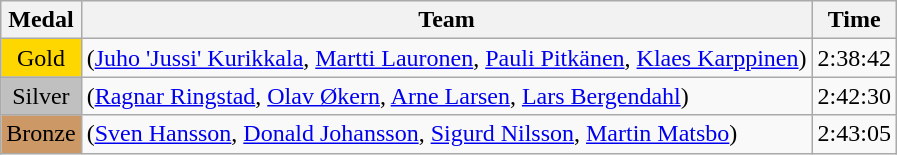<table class="wikitable">
<tr>
<th>Medal</th>
<th>Team</th>
<th>Time</th>
</tr>
<tr>
<td style="text-align:center;background-color:gold;">Gold</td>
<td> (<a href='#'>Juho 'Jussi' Kurikkala</a>, <a href='#'>Martti Lauronen</a>, <a href='#'>Pauli Pitkänen</a>, <a href='#'>Klaes Karppinen</a>)</td>
<td>2:38:42</td>
</tr>
<tr>
<td style="text-align:center;background-color:silver;">Silver</td>
<td> (<a href='#'>Ragnar Ringstad</a>, <a href='#'>Olav Økern</a>, <a href='#'>Arne Larsen</a>, <a href='#'>Lars Bergendahl</a>)</td>
<td>2:42:30</td>
</tr>
<tr>
<td style="text-align:center;background-color:#CC9966;">Bronze</td>
<td> (<a href='#'>Sven Hansson</a>, <a href='#'>Donald Johansson</a>, <a href='#'>Sigurd Nilsson</a>, <a href='#'>Martin Matsbo</a>)</td>
<td>2:43:05</td>
</tr>
</table>
